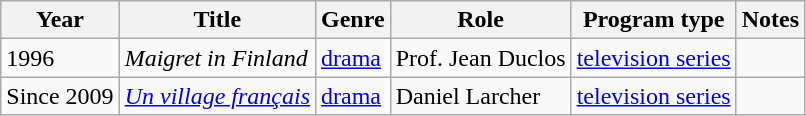<table class="wikitable sortable">
<tr>
<th>Year</th>
<th>Title</th>
<th>Genre</th>
<th>Role</th>
<th>Program type</th>
<th class="unsortable">Notes</th>
</tr>
<tr>
<td>1996</td>
<td><em>Maigret in Finland</em></td>
<td><a href='#'>drama</a></td>
<td>Prof. Jean Duclos</td>
<td><a href='#'>television series</a></td>
<td></td>
</tr>
<tr>
<td>Since 2009</td>
<td><em><a href='#'>Un village français</a></em></td>
<td><a href='#'>drama</a></td>
<td>Daniel Larcher</td>
<td><a href='#'>television series</a></td>
<td></td>
</tr>
</table>
